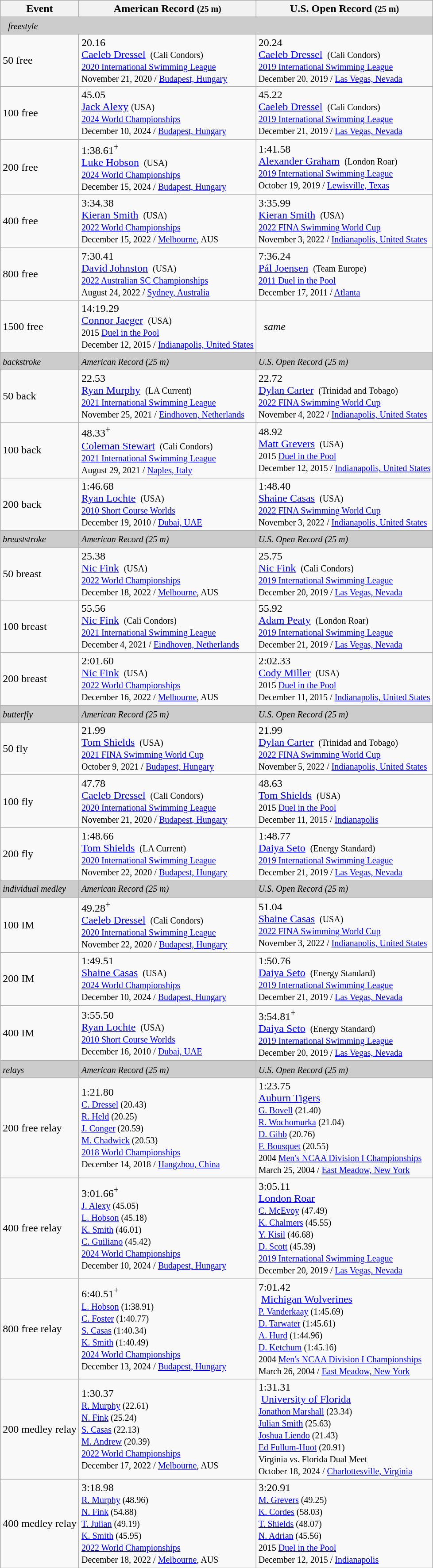<table class="wikitable">
<tr>
<th>Event</th>
<th>American Record <small>(25 m)</small></th>
<th>U.S. Open Record <small>(25 m)</small></th>
</tr>
<tr>
<td bgcolor="#cccccc" colspan=3>  <small><em>freestyle</em></small></td>
</tr>
<tr>
<td>50 free</td>
<td>20.16 <br> <a href='#'>Caeleb Dressel</a> <small> (Cali Condors) <br> <a href='#'>2020 International Swimming League</a> <br> November 21, 2020 / <a href='#'>Budapest, Hungary</a></small></td>
<td>20.24 <br> <a href='#'>Caeleb Dressel</a> <small> (Cali Condors) <br> <a href='#'>2019 International Swimming League</a> <br> December 20, 2019 / <a href='#'>Las Vegas, Nevada</a></small></td>
</tr>
<tr>
<td>100 free</td>
<td>45.05 <br> <a href='#'>Jack Alexy</a> <small> (USA) <br> <a href='#'>2024 World Championships</a> <br> December 10, 2024 / <a href='#'>Budapest, Hungary</a></small></td>
<td>45.22 <br> <a href='#'>Caeleb Dressel</a> <small> (Cali Condors) <br> <a href='#'>2019 International Swimming League</a> <br> December 21, 2019 / <a href='#'>Las Vegas, Nevada</a></small></td>
</tr>
<tr>
<td>200 free</td>
<td>1:38.61<sup>+</sup> <br> <a href='#'>Luke Hobson</a>  <small> (USA) <br> <a href='#'>2024 World Championships</a> <br> December 15, 2024 / <a href='#'>Budapest, Hungary</a></small></td>
<td>1:41.58 <br>  <a href='#'>Alexander Graham</a> <small> (London Roar) <br> <a href='#'>2019 International Swimming League</a> <br> October 19, 2019 / <a href='#'>Lewisville, Texas</a></small></td>
</tr>
<tr>
<td>400 free</td>
<td>3:34.38 <br> <a href='#'>Kieran Smith</a>  <small> (USA) <br> <a href='#'>2022 World Championships</a> <br> December 15, 2022 / <a href='#'>Melbourne</a>, AUS</small></td>
<td>3:35.99 <br> <a href='#'>Kieran Smith</a>  <small> (USA) <br> <a href='#'>2022 FINA Swimming World Cup</a> <br> November 3, 2022 / <a href='#'>Indianapolis, United States</a></small></td>
</tr>
<tr>
<td>800 free</td>
<td>7:30.41 <br> <a href='#'>David Johnston</a> <small> (USA) <br> <a href='#'>2022 Australian SC Championships</a> <br> August 24, 2022 / <a href='#'>Sydney, Australia</a></small></td>
<td>7:36.24 <br>  <a href='#'>Pál Joensen</a>  <small> (Team Europe) <br> <a href='#'>2011 Duel in the Pool</a> <br> December 17, 2011 / <a href='#'>Atlanta</a></small></td>
</tr>
<tr>
<td>1500 free</td>
<td>14:19.29 <br> <a href='#'>Connor Jaeger</a> <small> (USA)<br> 2015 <a href='#'>Duel in the Pool</a> <br> December 12, 2015 / <a href='#'>Indianapolis, United States</a></small></td>
<td>  <em>same</em></td>
</tr>
<tr bgcolor="#cccccc">
<td><small><em>backstroke</em></small></td>
<td><small><em>American Record (25 m)</em></small></td>
<td><small><em>U.S. Open Record (25 m)</em></small></td>
</tr>
<tr>
<td>50 back</td>
<td>22.53 <br> <a href='#'>Ryan Murphy</a> <small> (LA Current) <br> <a href='#'>2021 International Swimming League</a> <br> November 25, 2021 / <a href='#'>Eindhoven, Netherlands</a></small></td>
<td>22.72 <br>  <a href='#'>Dylan Carter</a> <small> (Trinidad and Tobago) <br> <a href='#'>2022 FINA Swimming World Cup</a> <br> November 4, 2022 / <a href='#'>Indianapolis, United States</a></small></td>
</tr>
<tr>
<td>100 back</td>
<td>48.33<sup>+</sup> <br> <a href='#'>Coleman Stewart</a> <small> (Cali Condors)<br> <a href='#'>2021 International Swimming League</a> <br> August 29, 2021 / <a href='#'>Naples, Italy</a></small></td>
<td>48.92 <br> <a href='#'>Matt Grevers</a> <small> (USA)<br> 2015 <a href='#'>Duel in the Pool</a> <br> December 12, 2015 / <a href='#'>Indianapolis, United States</a></small></td>
</tr>
<tr>
<td>200 back</td>
<td>1:46.68 <br> <a href='#'>Ryan Lochte</a> <small> (USA) <br> <a href='#'>2010 Short Course Worlds</a> <br> December 19, 2010 / <a href='#'>Dubai, UAE</a></small></td>
<td>1:48.40 <br> <a href='#'>Shaine Casas</a> <small> (USA) <br> <a href='#'>2022 FINA Swimming World Cup</a> <br> November 3, 2022 / <a href='#'>Indianapolis, United States</a></small></td>
</tr>
<tr bgcolor="#cccccc">
<td><small><em>breaststroke</em></small></td>
<td><small><em>American Record (25 m)</em></small></td>
<td><small><em>U.S. Open Record (25 m)</em></small></td>
</tr>
<tr>
<td>50 breast</td>
<td>25.38 <br> <a href='#'>Nic Fink</a> <small> (USA) <br> <a href='#'>2022 World Championships</a> <br> December 18, 2022 / <a href='#'>Melbourne</a>, AUS</small></td>
<td>25.75 <br> <a href='#'>Nic Fink</a> <small> (Cali Condors) <br> <a href='#'>2019 International Swimming League</a> <br> December 20, 2019 / <a href='#'>Las Vegas, Nevada</a></small></td>
</tr>
<tr>
<td>100 breast</td>
<td>55.56 <br> <a href='#'>Nic Fink</a> <small> (Cali Condors) <br> <a href='#'>2021 International Swimming League</a> <br> December 4, 2021 / <a href='#'>Eindhoven, Netherlands</a></small></td>
<td>55.92 <br>  <a href='#'>Adam Peaty</a> <small> (London Roar) <br> <a href='#'>2019 International Swimming League</a> <br> December 21, 2019 / <a href='#'>Las Vegas, Nevada</a></small></td>
</tr>
<tr>
<td>200 breast</td>
<td>2:01.60 <br> <a href='#'>Nic Fink</a> <small> (USA) <br> <a href='#'>2022 World Championships</a> <br> December 16, 2022 / <a href='#'>Melbourne</a>, AUS</small></td>
<td>2:02.33 <br> <a href='#'>Cody Miller</a> <small>  (USA) <br> 2015 <a href='#'>Duel in the Pool</a> <br> December 11, 2015 / <a href='#'>Indianapolis, United States</a></small></td>
</tr>
<tr bgcolor="#cccccc">
<td><small><em>butterfly</em></small></td>
<td><small><em>American Record (25 m)</em></small></td>
<td><small><em>U.S. Open Record (25 m)</em></small></td>
</tr>
<tr>
<td>50 fly</td>
<td>21.99 <br> <a href='#'>Tom Shields</a> <small> (USA) <br> <a href='#'>2021 FINA Swimming World Cup</a> <br> October 9, 2021 / <a href='#'>Budapest, Hungary</a></small></td>
<td>21.99 <br>  <a href='#'>Dylan Carter</a> <small> (Trinidad and Tobago) <br> <a href='#'>2022 FINA Swimming World Cup</a> <br> November 5, 2022 / <a href='#'>Indianapolis, United States</a></small></td>
</tr>
<tr>
<td>100 fly</td>
<td>47.78 <br> <a href='#'>Caeleb Dressel</a> <small> (Cali Condors) <br> <a href='#'>2020 International Swimming League</a> <br> November 21, 2020 / <a href='#'>Budapest, Hungary</a></small></td>
<td>48.63 <br> <a href='#'>Tom Shields</a> <small> (USA) <br> 2015 <a href='#'>Duel in the Pool</a> <br> December 11, 2015 / <a href='#'>Indianapolis</a></small></td>
</tr>
<tr>
<td>200 fly</td>
<td>1:48.66 <br> <a href='#'>Tom Shields</a> <small> (LA Current)  <br> <a href='#'>2020 International Swimming League</a> <br> November 22, 2020 / <a href='#'>Budapest, Hungary</a></small></td>
<td>1:48.77 <br>  <a href='#'>Daiya Seto</a> <small> (Energy Standard) <br> <a href='#'>2019 International Swimming League</a> <br> December 21, 2019 / <a href='#'>Las Vegas, Nevada</a></small></td>
</tr>
<tr bgcolor="#cccccc">
<td><small><em>individual medley</em></small></td>
<td><small><em>American Record (25 m)</em></small></td>
<td><small><em>U.S. Open Record (25 m)</em></small></td>
</tr>
<tr>
<td>100 IM</td>
<td>49.28<sup>+</sup> <br> <a href='#'>Caeleb Dressel</a> <small> (Cali Condors) <br> <a href='#'>2020 International Swimming League</a> <br> November 22, 2020 / <a href='#'>Budapest, Hungary</a></small></td>
<td>51.04 <br> <a href='#'>Shaine Casas</a> <small> (USA) <br> <a href='#'>2022 FINA Swimming World Cup</a> <br> November 3, 2022 / <a href='#'>Indianapolis, United States</a> </small></td>
</tr>
<tr>
<td>200 IM</td>
<td>1:49.51 <br> <a href='#'>Shaine Casas</a> <small> (USA) <br> <a href='#'>2024 World Championships</a> <br> December 10, 2024 / <a href='#'>Budapest, Hungary</a></small></td>
<td>1:50.76 <br>  <a href='#'>Daiya Seto</a> <small> (Energy Standard) <br> <a href='#'>2019 International Swimming League</a> <br> December 21, 2019 / <a href='#'>Las Vegas, Nevada</a></small></td>
</tr>
<tr>
<td>400 IM</td>
<td>3:55.50 <br> <a href='#'>Ryan Lochte</a> <small> (USA) <br> <a href='#'>2010 Short Course Worlds</a> <br> December 16, 2010 / <a href='#'>Dubai, UAE</a></small></td>
<td>3:54.81<sup>+</sup> <br>  <a href='#'>Daiya Seto</a> <small> (Energy Standard) <br> <a href='#'>2019 International Swimming League</a> <br> December 20, 2019 / <a href='#'>Las Vegas, Nevada</a></small></td>
</tr>
<tr bgcolor="#cccccc">
<td><small><em>relays</em></small></td>
<td><small><em>American Record (25 m)</em></small></td>
<td><small><em>U.S. Open Record (25 m)</em></small></td>
</tr>
<tr>
<td>200 free relay</td>
<td>1:21.80 <br><small><a href='#'>C. Dressel</a> (20.43)<br><a href='#'>R. Held</a>  (20.25)<br><a href='#'>J. Conger</a> (20.59)<br><a href='#'>M. Chadwick</a> (20.53)   <br> <a href='#'>2018 World Championships</a> <br> December 14, 2018 / <a href='#'>Hangzhou, China</a> </small></td>
<td>1:23.75 <br> <a href='#'>Auburn Tigers</a> <br> <small> <a href='#'>G. Bovell</a> (21.40)<br><a href='#'>R. Wochomurka</a> (21.04)<br><a href='#'>D. Gibb</a> (20.76)<br><a href='#'>F. Bousquet</a> (20.55)<br> 2004 <a href='#'>Men's NCAA Division I Championships</a> <br> March 25, 2004 / <a href='#'>East Meadow, New York</a> </small></td>
</tr>
<tr>
<td>400 free relay</td>
<td>3:01.66<sup>+</sup> <br><small><a href='#'>J. Alexy</a> (45.05)<br><a href='#'>L. Hobson</a> (45.18)<br><a href='#'>K. Smith</a> (46.01)<br><a href='#'>C. Guiliano</a> (45.42) <br> <a href='#'>2024 World Championships</a> <br> December 10, 2024 / <a href='#'>Budapest, Hungary</a></small></td>
<td>3:05.11 <br> <a href='#'>London Roar</a> <br> <small> <a href='#'>C. McEvoy</a> (47.49)<br> <a href='#'>K. Chalmers</a> (45.55)<br> <a href='#'>Y. Kisil</a> (46.68)<br> <a href='#'>D. Scott</a> (45.39)<br> <a href='#'>2019 International Swimming League</a> <br> December 20, 2019 / <a href='#'>Las Vegas, Nevada</a></small></td>
</tr>
<tr>
<td>800 free relay</td>
<td>6:40.51<sup>+</sup> <br><small><a href='#'>L. Hobson</a> (1:38.91)<br><a href='#'>C. Foster</a> (1:40.77)<br><a href='#'>S. Casas</a> (1:40.34)<br><a href='#'>K. Smith</a> (1:40.49)<br> <a href='#'>2024 World Championships</a> <br> December 13, 2024 / <a href='#'>Budapest, Hungary</a></small></td>
<td>7:01.42 <br> <a href='#'>Michigan Wolverines</a> <br><small><a href='#'>P. Vanderkaay</a> (1:45.69)<br><a href='#'>D. Tarwater</a> (1:45.61)<br> <a href='#'>A. Hurd</a> (1:44.96)<br><a href='#'>D. Ketchum</a> (1:45.16) <br> 2004 <a href='#'>Men's NCAA Division I Championships</a> <br> March 26, 2004 / <a href='#'>East Meadow, New York</a> </small></td>
</tr>
<tr>
<td>200 medley relay</td>
<td>1:30.37 <br> <small><a href='#'>R. Murphy</a> (22.61)<br><a href='#'>N. Fink</a> (25.24)<br><a href='#'>S. Casas</a> (22.13)<br><a href='#'>M. Andrew</a> (20.39)<br><a href='#'>2022 World Championships</a> <br> December 17, 2022 / <a href='#'>Melbourne</a>, AUS</small></td>
<td>1:31.31 <br>  <a href='#'>University of Florida</a> <br><small> <a href='#'>Jonathon Marshall</a> (23.34)<br><a href='#'>Julian Smith</a> (25.63)<br> <a href='#'>Joshua Liendo</a> (21.43)<br> <a href='#'>Ed Fullum-Huot</a> (20.91) <br> Virginia vs. Florida Dual Meet <br> October 18, 2024 / <a href='#'>Charlottesville, Virginia</a> </small></td>
</tr>
<tr>
<td>400 medley relay</td>
<td>3:18.98 <br> <small><a href='#'>R. Murphy</a> (48.96)<br><a href='#'>N. Fink</a> (54.88)<br><a href='#'>T. Julian</a> (49.19)<br><a href='#'>K. Smith</a> (45.95)<br><a href='#'>2022 World Championships</a> <br> December 18, 2022 / <a href='#'>Melbourne</a>, AUS</small></td>
<td>3:20.91 <br><small><a href='#'>M. Grevers</a> (49.25)<br><a href='#'>K. Cordes</a> (58.03)<br><a href='#'>T. Shields</a> (48.07)<br><a href='#'>N. Adrian</a> (45.56) <br> 2015 <a href='#'>Duel in the Pool</a> <br> December 12, 2015 / <a href='#'>Indianapolis</a></small></td>
</tr>
</table>
